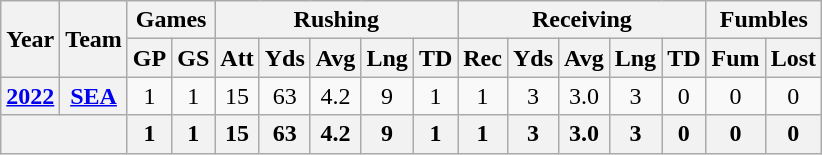<table class="wikitable" style="text-align:center">
<tr>
<th rowspan="2">Year</th>
<th rowspan="2">Team</th>
<th colspan="2">Games</th>
<th colspan="5">Rushing</th>
<th colspan="5">Receiving</th>
<th colspan="2">Fumbles</th>
</tr>
<tr>
<th>GP</th>
<th>GS</th>
<th>Att</th>
<th>Yds</th>
<th>Avg</th>
<th>Lng</th>
<th>TD</th>
<th>Rec</th>
<th>Yds</th>
<th>Avg</th>
<th>Lng</th>
<th>TD</th>
<th>Fum</th>
<th>Lost</th>
</tr>
<tr>
<th><a href='#'>2022</a></th>
<th><a href='#'>SEA</a></th>
<td>1</td>
<td>1</td>
<td>15</td>
<td>63</td>
<td>4.2</td>
<td>9</td>
<td>1</td>
<td>1</td>
<td>3</td>
<td>3.0</td>
<td>3</td>
<td>0</td>
<td>0</td>
<td>0</td>
</tr>
<tr>
<th colspan="2"></th>
<th>1</th>
<th>1</th>
<th>15</th>
<th>63</th>
<th>4.2</th>
<th>9</th>
<th>1</th>
<th>1</th>
<th>3</th>
<th>3.0</th>
<th>3</th>
<th>0</th>
<th>0</th>
<th>0</th>
</tr>
</table>
